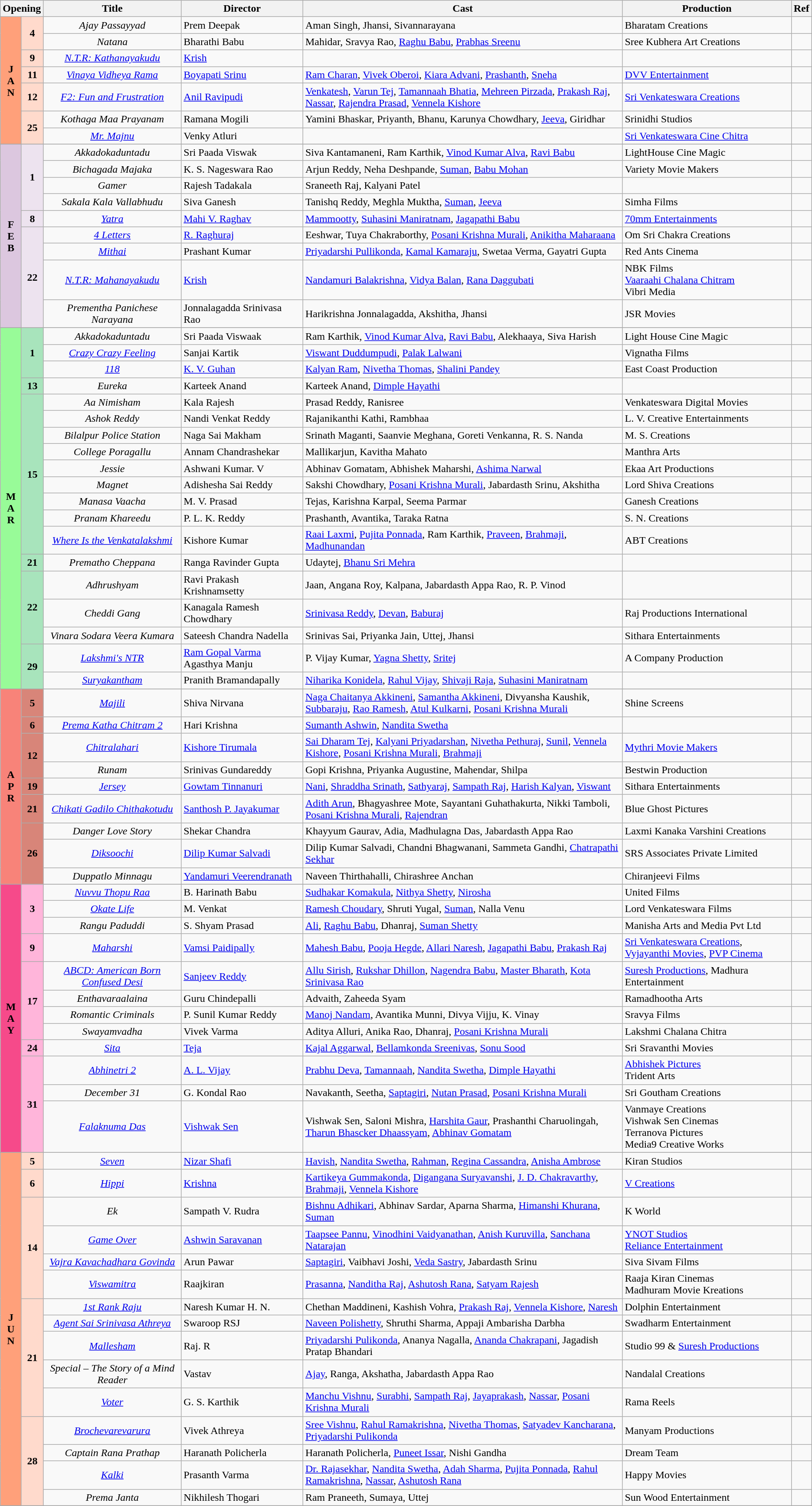<table class="wikitable sortable">
<tr style="background:#blue; text-align:center;">
<th colspan="2">Opening</th>
<th style="width:17%;">Title</th>
<th style="width:15%;"><strong>Director</strong></th>
<th>Cast</th>
<th>Production</th>
<th>Ref</th>
</tr>
<tr January!>
<td rowspan="7" style="text-align:center;background:#ffa07a;textcolor:#000;"><strong>J<br>A<br>N</strong></td>
<td rowspan="2" style="text-align:center;background:#ffdacc;"><strong>4</strong></td>
<td style="text-align:center;"><em>Ajay Passayyad</em></td>
<td>Prem Deepak</td>
<td>Aman Singh, Jhansi, Sivannarayana</td>
<td>Bharatam Creations</td>
<td></td>
</tr>
<tr>
<td style="text-align:center;"><em>Natana</em></td>
<td>Bharathi Babu</td>
<td>Mahidar, Sravya Rao, <a href='#'>Raghu Babu</a>, <a href='#'>Prabhas Sreenu</a></td>
<td>Sree Kubhera Art Creations</td>
<td></td>
</tr>
<tr>
<td style="text-align:center; background:#ffdacc;"><strong>9</strong></td>
<td style="text-align:center;"><em><a href='#'>N.T.R: Kathanayakudu</a></em></td>
<td><a href='#'>Krish</a></td>
<td></td>
<td></td>
<td></td>
</tr>
<tr>
<td style="text-align:center; background:#ffdacc;"><strong>11</strong></td>
<td style="text-align:center;"><em><a href='#'>Vinaya Vidheya Rama</a></em></td>
<td><a href='#'>Boyapati Srinu</a></td>
<td><a href='#'>Ram Charan</a>, <a href='#'>Vivek Oberoi</a>, <a href='#'>Kiara Advani</a>, <a href='#'>Prashanth</a>, <a href='#'>Sneha</a></td>
<td><a href='#'>DVV Entertainment</a></td>
<td></td>
</tr>
<tr>
<td style="text-align:center; background:#ffdacc;"><strong>12</strong></td>
<td style="text-align:center;"><em><a href='#'>F2: Fun and Frustration</a></em></td>
<td><a href='#'>Anil Ravipudi</a></td>
<td><a href='#'>Venkatesh</a>, <a href='#'>Varun Tej</a>, <a href='#'>Tamannaah Bhatia</a>, <a href='#'>Mehreen Pirzada</a>, <a href='#'>Prakash Raj</a>, <a href='#'>Nassar</a>, <a href='#'>Rajendra Prasad</a>, <a href='#'>Vennela Kishore</a></td>
<td><a href='#'>Sri Venkateswara Creations</a></td>
<td></td>
</tr>
<tr>
<td rowspan="2" style="text-align:center; background:#ffdacc;"><strong>25</strong></td>
<td style="text-align:center;"><em>Kothaga Maa Prayanam</em></td>
<td>Ramana Mogili</td>
<td>Yamini Bhaskar, Priyanth, Bhanu, Karunya Chowdhary, <a href='#'>Jeeva</a>, Giridhar</td>
<td>Srinidhi Studios</td>
<td></td>
</tr>
<tr>
<td style="text-align:center;"><em><a href='#'>Mr. Majnu</a></em></td>
<td>Venky Atluri</td>
<td></td>
<td><a href='#'>Sri Venkateswara Cine Chitra</a></td>
<td></td>
</tr>
<tr>
</tr>
<tr February!>
<td rowspan="9" style="text-align:center; background:#dcc7df; textcolor:#000;"><strong>F<br>E<br>B</strong></td>
<td rowspan="4" style="text-align:center; background:#ede3ef;"><strong>1</strong></td>
<td style="text-align:center;"><em>Akkadokaduntadu</em></td>
<td>Sri Paada Viswak</td>
<td>Siva Kantamaneni, Ram Karthik, <a href='#'>Vinod Kumar Alva</a>, <a href='#'>Ravi Babu</a></td>
<td>LightHouse Cine Magic</td>
<td></td>
</tr>
<tr>
<td style="text-align:center;"><em>Bichagada Majaka</em></td>
<td>K. S. Nageswara Rao</td>
<td>Arjun Reddy, Neha Deshpande, <a href='#'>Suman</a>, <a href='#'>Babu Mohan</a></td>
<td>Variety Movie Makers</td>
<td></td>
</tr>
<tr>
<td style="text-align:center;"><em>Gamer</em></td>
<td>Rajesh Tadakala</td>
<td>Sraneeth Raj, Kalyani Patel</td>
<td></td>
<td></td>
</tr>
<tr>
<td style="text-align:center;"><em>Sakala Kala Vallabhudu</em></td>
<td>Siva Ganesh</td>
<td>Tanishq Reddy, Meghla Muktha, <a href='#'>Suman</a>, <a href='#'>Jeeva</a></td>
<td>Simha Films</td>
<td></td>
</tr>
<tr>
<td style="text-align:center; background:#ede3ef;"><strong>8</strong></td>
<td style="text-align:center;"><em><a href='#'>Yatra</a></em></td>
<td><a href='#'>Mahi V. Raghav</a></td>
<td><a href='#'>Mammootty</a>, <a href='#'>Suhasini Maniratnam</a>, <a href='#'>Jagapathi Babu</a></td>
<td><a href='#'>70mm Entertainments</a></td>
<td></td>
</tr>
<tr>
<td rowspan="4" style="text-align:center; background:#ede3ef;"><strong>22</strong></td>
<td style="text-align:center;"><em><a href='#'>4 Letters</a></em></td>
<td><a href='#'>R. Raghuraj</a></td>
<td>Eeshwar, Tuya Chakraborthy, <a href='#'>Posani Krishna Murali</a>, <a href='#'>Anikitha Maharaana</a></td>
<td>Om Sri Chakra Creations</td>
<td></td>
</tr>
<tr>
<td style="text-align:center;"><em><a href='#'>Mithai</a></em></td>
<td>Prashant Kumar</td>
<td><a href='#'>Priyadarshi Pullikonda</a>, <a href='#'>Kamal Kamaraju</a>, Swetaa Verma, Gayatri Gupta</td>
<td>Red Ants Cinema</td>
<td></td>
</tr>
<tr>
<td style="text-align:center;"><em><a href='#'>N.T.R: Mahanayakudu</a></em></td>
<td><a href='#'>Krish</a></td>
<td><a href='#'>Nandamuri Balakrishna</a>, <a href='#'>Vidya Balan</a>, <a href='#'>Rana Daggubati</a></td>
<td>NBK Films<br><a href='#'>Vaaraahi Chalana Chitram</a><br>Vibri Media</td>
<td></td>
</tr>
<tr>
<td style="text-align:center;"><em>Prementha Panichese Narayana</em></td>
<td>Jonnalagadda Srinivasa Rao</td>
<td>Harikrishna Jonnalagadda, Akshitha, Jhansi</td>
<td>JSR Movies</td>
<td></td>
</tr>
<tr>
</tr>
<tr March!>
<td rowspan="19" style="text-align:center; background:#98fb98; textcolor:#000;"><strong>M<br>A<br>R</strong></td>
<td rowspan="3" style="text-align:center; background:#a8e4bc;"><strong>1</strong></td>
<td style="text-align:center;"><em>Akkadokaduntadu</em></td>
<td>Sri Paada Viswaak</td>
<td>Ram Karthik, <a href='#'>Vinod Kumar Alva</a>, <a href='#'>Ravi Babu</a>, Alekhaaya, Siva Harish</td>
<td>Light House Cine Magic</td>
<td></td>
</tr>
<tr>
<td style="text-align:center;"><em><a href='#'>Crazy Crazy Feeling</a></em></td>
<td>Sanjai Kartik</td>
<td><a href='#'>Viswant Duddumpudi</a>, <a href='#'>Palak Lalwani</a></td>
<td>Vignatha Films</td>
<td></td>
</tr>
<tr>
<td style="text-align:center;"><a href='#'><em>118</em></a></td>
<td><a href='#'>K. V. Guhan</a></td>
<td><a href='#'>Kalyan Ram</a>, <a href='#'>Nivetha Thomas</a>, <a href='#'>Shalini Pandey</a></td>
<td>East Coast Production</td>
<td></td>
</tr>
<tr>
<td rowspan="1" style="text-align:center; background:#a8e4bc;"><strong>13</strong></td>
<td style="text-align:center;"><em>Eureka</em></td>
<td>Karteek Anand</td>
<td>Karteek Anand, <a href='#'>Dimple Hayathi</a></td>
<td></td>
<td></td>
</tr>
<tr>
<td rowspan="9" style="text-align:center; background:#a8e4bc;"><strong>15</strong></td>
<td style="text-align:center;"><em>Aa Nimisham</em></td>
<td>Kala Rajesh</td>
<td>Prasad Reddy, Ranisree</td>
<td>Venkateswara Digital Movies</td>
<td></td>
</tr>
<tr>
<td style="text-align:center;"><em>Ashok Reddy</em></td>
<td>Nandi Venkat Reddy</td>
<td>Rajanikanthi Kathi, Rambhaa</td>
<td>L. V. Creative Entertainments</td>
<td></td>
</tr>
<tr>
<td style="text-align:center;"><em>Bilalpur Police Station</em></td>
<td>Naga Sai Makham</td>
<td>Srinath Maganti, Saanvie Meghana, Goreti Venkanna, R. S. Nanda</td>
<td>M. S. Creations</td>
<td></td>
</tr>
<tr>
<td style="text-align:center;"><em>College Poragallu</em></td>
<td>Annam Chandrashekar</td>
<td>Mallikarjun, Kavitha Mahato</td>
<td>Manthra Arts</td>
<td></td>
</tr>
<tr>
<td style="text-align:center;"><em>Jessie</em></td>
<td>Ashwani Kumar. V</td>
<td>Abhinav Gomatam, Abhishek Maharshi, <a href='#'>Ashima Narwal</a></td>
<td>Ekaa Art Productions</td>
<td></td>
</tr>
<tr>
<td style="text-align:center;"><em>Magnet</em></td>
<td>Adishesha Sai Reddy</td>
<td>Sakshi Chowdhary, <a href='#'>Posani Krishna Murali</a>, Jabardasth Srinu, Akshitha</td>
<td>Lord Shiva Creations</td>
<td></td>
</tr>
<tr>
<td style="text-align:center;"><em>Manasa Vaacha</em></td>
<td>M. V. Prasad</td>
<td>Tejas, Karishna Karpal, Seema Parmar</td>
<td>Ganesh Creations</td>
<td></td>
</tr>
<tr>
<td style="text-align:center;"><em>Pranam Khareedu</em></td>
<td>P. L. K. Reddy</td>
<td>Prashanth, Avantika, Taraka Ratna</td>
<td>S. N. Creations</td>
<td></td>
</tr>
<tr>
<td style="text-align:center;"><em><a href='#'>Where Is the Venkatalakshmi</a></em></td>
<td>Kishore Kumar</td>
<td><a href='#'>Raai Laxmi</a>, <a href='#'>Pujita Ponnada</a>, Ram Karthik, <a href='#'>Praveen</a>, <a href='#'>Brahmaji</a>, <a href='#'>Madhunandan</a></td>
<td>ABT Creations</td>
<td></td>
</tr>
<tr>
<td rowspan="1" style="text-align:center; background:#a8e4bc;"><strong>21</strong></td>
<td style="text-align:center;"><em>Prematho Cheppana</em></td>
<td>Ranga Ravinder Gupta</td>
<td>Udaytej, <a href='#'>Bhanu Sri Mehra</a></td>
<td></td>
<td></td>
</tr>
<tr>
<td rowspan="3" style="text-align:center; background:#a8e4bc;"><strong>22</strong></td>
<td style="text-align:center;"><em>Adhrushyam</em></td>
<td>Ravi Prakash Krishnamsetty</td>
<td>Jaan, Angana Roy, Kalpana, Jabardasth Appa Rao, R. P. Vinod</td>
<td></td>
<td></td>
</tr>
<tr>
<td style="text-align:center;"><em>Cheddi Gang</em></td>
<td>Kanagala Ramesh Chowdhary</td>
<td><a href='#'>Srinivasa Reddy</a>, <a href='#'>Devan</a>, <a href='#'>Baburaj</a></td>
<td>Raj Productions International</td>
<td></td>
</tr>
<tr>
<td style="text-align:center;"><em>Vinara Sodara Veera Kumara</em></td>
<td>Sateesh Chandra Nadella</td>
<td>Srinivas Sai, Priyanka Jain, Uttej, Jhansi</td>
<td>Sithara Entertainments</td>
<td></td>
</tr>
<tr>
<td rowspan="2" style="text-align:center; background:#a8e4bc;"><strong>29</strong></td>
<td style="text-align:center;"><em><a href='#'>Lakshmi's NTR</a></em></td>
<td><a href='#'>Ram Gopal Varma</a><br>Agasthya Manju</td>
<td>P. Vijay Kumar, <a href='#'>Yagna Shetty</a>, <a href='#'>Sritej</a></td>
<td>A Company Production</td>
<td></td>
</tr>
<tr>
<td style="text-align:center;"><em><a href='#'>Suryakantham</a></em></td>
<td>Pranith Bramandapally</td>
<td><a href='#'>Niharika Konidela</a>, <a href='#'>Rahul Vijay</a>, <a href='#'>Shivaji Raja</a>, <a href='#'>Suhasini Maniratnam</a></td>
<td></td>
<td></td>
</tr>
<tr>
</tr>
<tr April!>
<td rowspan="9" style="text-align:center; background:#F88379; textcolor:#000;"><strong>A<br>P<br>R</strong></td>
<td rowspan="1"style="text-align:center; background:#d88579;"><strong>5</strong></td>
<td rowspan="1"style="text-align:center;"><em><a href='#'>Majili</a></em></td>
<td>Shiva Nirvana</td>
<td><a href='#'>Naga Chaitanya Akkineni</a>, <a href='#'>Samantha Akkineni</a>, Divyansha Kaushik, <a href='#'>Subbaraju</a>, <a href='#'>Rao Ramesh</a>, <a href='#'>Atul Kulkarni</a>, <a href='#'>Posani Krishna Murali</a></td>
<td>Shine Screens</td>
<td></td>
</tr>
<tr>
<td rowspan="1" style="text-align:center; background:#d88579;"><strong>6</strong></td>
<td rowspan="1"style="text-align:center;"><em><a href='#'>Prema Katha Chitram 2</a></em></td>
<td>Hari Krishna</td>
<td><a href='#'>Sumanth Ashwin</a>, <a href='#'>Nandita Swetha</a></td>
<td></td>
<td></td>
</tr>
<tr>
<td rowspan="2" style="text-align:center; background:#d88579;"><strong>12</strong></td>
<td style="text-align:center;"><em><a href='#'>Chitralahari</a></em></td>
<td><a href='#'>Kishore Tirumala</a></td>
<td><a href='#'>Sai Dharam Tej</a>, <a href='#'>Kalyani Priyadarshan</a>, <a href='#'>Nivetha Pethuraj</a>, <a href='#'>Sunil</a>, <a href='#'>Vennela Kishore</a>, <a href='#'>Posani Krishna Murali</a>, <a href='#'>Brahmaji</a></td>
<td><a href='#'>Mythri Movie Makers</a></td>
<td></td>
</tr>
<tr>
<td style="text-align:center;"><em>Runam</em></td>
<td>Srinivas Gundareddy</td>
<td>Gopi Krishna, Priyanka Augustine, Mahendar, Shilpa</td>
<td>Bestwin Production</td>
<td></td>
</tr>
<tr>
<td rowspan="1" style="text-align:center; background:#d88579;"><strong>19</strong></td>
<td style="text-align:center;"><em><a href='#'>Jersey</a></em></td>
<td><a href='#'>Gowtam Tinnanuri</a></td>
<td><a href='#'>Nani</a>, <a href='#'>Shraddha Srinath</a>, <a href='#'>Sathyaraj</a>, <a href='#'>Sampath Raj</a>, <a href='#'>Harish Kalyan</a>, <a href='#'>Viswant</a></td>
<td>Sithara Entertainments</td>
<td></td>
</tr>
<tr>
<td style="text-align:center; background:#d88579;"><strong>21</strong></td>
<td style="text-align:center;"><em><a href='#'>Chikati Gadilo Chithakotudu</a></em></td>
<td><a href='#'>Santhosh P. Jayakumar</a></td>
<td><a href='#'>Adith Arun</a>, Bhagyashree Mote, Sayantani Guhathakurta, Nikki Tamboli, <a href='#'>Posani Krishna Murali</a>, <a href='#'>Rajendran</a></td>
<td>Blue Ghost Pictures</td>
<td></td>
</tr>
<tr>
<td rowspan="3" style="text-align:center; background:#d88579;"><strong>26</strong></td>
<td style="text-align:center;"><em>Danger Love Story</em></td>
<td>Shekar Chandra</td>
<td>Khayyum Gaurav, Adia, Madhulagna Das, Jabardasth Appa Rao</td>
<td>Laxmi Kanaka Varshini Creations</td>
<td></td>
</tr>
<tr>
<td style="text-align:center;"><em><a href='#'>Diksoochi</a></em></td>
<td><a href='#'>Dilip Kumar Salvadi</a></td>
<td>Dilip Kumar Salvadi, Chandni Bhagwanani, Sammeta Gandhi, <a href='#'>Chatrapathi Sekhar</a></td>
<td>SRS Associates Private Limited</td>
<td></td>
</tr>
<tr>
<td style="text-align:center;"><em>Duppatlo Minnagu</em></td>
<td><a href='#'>Yandamuri Veerendranath</a></td>
<td>Naveen Thirthahalli, Chirashree Anchan</td>
<td>Chiranjeevi Films</td>
<td></td>
</tr>
<tr>
</tr>
<tr May!>
<td rowspan="12" style="text-align:center; background:#f64a8a; textcolor:#000;"><strong>M<br>A<br>Y</strong></td>
<td rowspan="3" style="text-align:center; background:#ffb5da;"><strong>3</strong></td>
<td style="text-align:center;"><em><a href='#'>Nuvvu Thopu Raa</a></em></td>
<td>B. Harinath Babu</td>
<td><a href='#'>Sudhakar Komakula</a>, <a href='#'>Nithya Shetty</a>, <a href='#'>Nirosha</a></td>
<td>United Films</td>
<td></td>
</tr>
<tr>
<td style="text-align:center;"><em><a href='#'>Okate Life</a></em></td>
<td>M. Venkat</td>
<td><a href='#'>Ramesh Choudary</a>, Shruti Yugal, <a href='#'>Suman</a>, Nalla Venu</td>
<td>Lord Venkateswara Films</td>
<td></td>
</tr>
<tr>
<td style="text-align:center;"><em>Rangu Paduddi</em></td>
<td>S. Shyam Prasad</td>
<td><a href='#'>Ali</a>, <a href='#'>Raghu Babu</a>, Dhanraj, <a href='#'>Suman Shetty</a></td>
<td>Manisha Arts and Media Pvt Ltd</td>
<td></td>
</tr>
<tr>
<td style="text-align:center; background:#ffb5da;"><strong>9</strong></td>
<td style="text-align:center;"><em><a href='#'>Maharshi</a></em></td>
<td><a href='#'>Vamsi Paidipally</a></td>
<td><a href='#'>Mahesh Babu</a>, <a href='#'>Pooja Hegde</a>, <a href='#'>Allari Naresh</a>, <a href='#'>Jagapathi Babu</a>, <a href='#'>Prakash Raj</a></td>
<td><a href='#'>Sri Venkateswara Creations</a>, <a href='#'>Vyjayanthi Movies</a>, <a href='#'>PVP Cinema</a></td>
<td></td>
</tr>
<tr>
<td rowspan="4" style="text-align:center; background:#ffb5da;"><strong>17</strong></td>
<td style="text-align:center;"><em><a href='#'>ABCD: American Born Confused Desi</a></em></td>
<td><a href='#'>Sanjeev Reddy</a></td>
<td><a href='#'>Allu Sirish</a>, <a href='#'>Rukshar Dhillon</a>, <a href='#'>Nagendra Babu</a>, <a href='#'>Master Bharath</a>, <a href='#'>Kota Srinivasa Rao</a></td>
<td><a href='#'>Suresh Productions</a>, Madhura Entertainment</td>
<td></td>
</tr>
<tr>
<td style="text-align:center;"><em>Enthavaraalaina</em></td>
<td>Guru Chindepalli</td>
<td>Advaith, Zaheeda Syam</td>
<td>Ramadhootha Arts</td>
<td></td>
</tr>
<tr>
<td style="text-align:center;"><em>Romantic Criminals</em></td>
<td>P. Sunil Kumar Reddy</td>
<td><a href='#'>Manoj Nandam</a>, Avantika Munni, Divya Vijju, K. Vinay</td>
<td>Sravya Films</td>
<td></td>
</tr>
<tr>
<td style="text-align:center;"><em>Swayamvadha</em></td>
<td>Vivek Varma</td>
<td>Aditya Alluri, Anika Rao, Dhanraj, <a href='#'>Posani Krishna Murali</a></td>
<td>Lakshmi Chalana Chitra</td>
<td></td>
</tr>
<tr>
<td style="text-align:center; background:#ffb5da;"><strong>24</strong></td>
<td style="text-align:center;"><em><a href='#'>Sita</a></em></td>
<td><a href='#'>Teja</a></td>
<td><a href='#'>Kajal Aggarwal</a>, <a href='#'>Bellamkonda Sreenivas</a>, <a href='#'>Sonu Sood</a></td>
<td>Sri Sravanthi Movies</td>
<td></td>
</tr>
<tr>
<td rowspan="3" style="text-align:center; background:#ffb5da;"><strong>31</strong></td>
<td style="text-align:center;"><em><a href='#'>Abhinetri 2</a></em></td>
<td><a href='#'>A. L. Vijay</a></td>
<td><a href='#'>Prabhu Deva</a>, <a href='#'>Tamannaah</a>, <a href='#'>Nandita Swetha</a>, <a href='#'>Dimple Hayathi</a></td>
<td><a href='#'>Abhishek Pictures</a> <br> Trident Arts</td>
<td></td>
</tr>
<tr>
<td style="text-align:center;"><em>December 31</em></td>
<td>G. Kondal Rao</td>
<td>Navakanth, Seetha, <a href='#'>Saptagiri</a>, <a href='#'>Nutan Prasad</a>, <a href='#'>Posani Krishna Murali</a></td>
<td>Sri Goutham Creations</td>
<td></td>
</tr>
<tr>
<td style="text-align:center;"><em><a href='#'>Falaknuma Das</a></em></td>
<td><a href='#'>Vishwak Sen</a></td>
<td>Vishwak Sen, Saloni Mishra, <a href='#'>Harshita Gaur</a>, Prashanthi Charuolingah, <a href='#'>Tharun Bhascker Dhaassyam</a>, <a href='#'>Abhinav Gomatam</a></td>
<td>Vanmaye Creations <br> Vishwak Sen Cinemas <br> Terranova Pictures <br> Media9 Creative Works</td>
<td></td>
</tr>
<tr>
</tr>
<tr June!>
<td rowspan="15" style="text-align:center; background:#ffa07a; textcolor:#000;"><strong>J<br>U<br>N</strong></td>
<td style="text-align:center; background:#ffdacc;"><strong>5</strong></td>
<td style="text-align:center;"><em><a href='#'>Seven</a></em></td>
<td><a href='#'>Nizar Shafi</a></td>
<td><a href='#'>Havish</a>, <a href='#'>Nandita Swetha</a>, <a href='#'>Rahman</a>, <a href='#'>Regina Cassandra</a>, <a href='#'>Anisha Ambrose</a></td>
<td>Kiran Studios</td>
<td></td>
</tr>
<tr>
<td style="text-align:center; background:#ffdacc;"><strong>6</strong></td>
<td style="text-align:center;"><em><a href='#'>Hippi</a></em></td>
<td><a href='#'>Krishna</a></td>
<td><a href='#'>Kartikeya Gummakonda</a>, <a href='#'>Digangana Suryavanshi</a>, <a href='#'>J. D. Chakravarthy</a>, <a href='#'>Brahmaji</a>, <a href='#'>Vennela Kishore</a></td>
<td><a href='#'>V Creations</a></td>
<td></td>
</tr>
<tr>
<td rowspan="4" style="text-align:center; background:#ffdacc;"><strong>14</strong></td>
<td style="text-align:center;"><em>Ek</em></td>
<td>Sampath V. Rudra</td>
<td><a href='#'>Bishnu Adhikari</a>, Abhinav Sardar, Aparna Sharma, <a href='#'>Himanshi Khurana</a>, <a href='#'>Suman</a></td>
<td>K World</td>
<td></td>
</tr>
<tr>
<td style="text-align:center;"><em><a href='#'>Game Over</a></em></td>
<td><a href='#'>Ashwin Saravanan</a></td>
<td><a href='#'>Taapsee Pannu</a>, <a href='#'>Vinodhini Vaidyanathan</a>, <a href='#'>Anish Kuruvilla</a>, <a href='#'>Sanchana Natarajan</a></td>
<td><a href='#'>YNOT Studios</a> <br> <a href='#'>Reliance Entertainment</a></td>
<td></td>
</tr>
<tr>
<td style="text-align:center;"><em><a href='#'>Vajra Kavachadhara Govinda</a></em></td>
<td>Arun Pawar</td>
<td><a href='#'>Saptagiri</a>, Vaibhavi Joshi, <a href='#'>Veda Sastry</a>, Jabardasth Srinu</td>
<td>Siva Sivam Films</td>
<td></td>
</tr>
<tr>
<td style="text-align:center;"><em><a href='#'>Viswamitra</a></em></td>
<td>Raajkiran</td>
<td><a href='#'>Prasanna</a>, <a href='#'>Nanditha Raj</a>, <a href='#'>Ashutosh Rana</a>, <a href='#'>Satyam Rajesh</a></td>
<td>Raaja Kiran Cinemas <br> Madhuram Movie Kreations</td>
<td></td>
</tr>
<tr>
<td rowspan="5" style="text-align:center; background:#ffdacc;"><strong>21</strong></td>
<td style="text-align:center;"><em><a href='#'>1st Rank Raju</a></em></td>
<td>Naresh Kumar H. N.</td>
<td>Chethan Maddineni, Kashish Vohra, <a href='#'>Prakash Raj</a>, <a href='#'>Vennela Kishore</a>, <a href='#'>Naresh</a></td>
<td>Dolphin Entertainment</td>
<td></td>
</tr>
<tr>
<td style="text-align:center;"><em><a href='#'>Agent Sai Srinivasa Athreya</a></em></td>
<td>Swaroop RSJ</td>
<td><a href='#'>Naveen Polishetty</a>, Shruthi Sharma, Appaji Ambarisha Darbha</td>
<td>Swadharm Entertainment</td>
<td></td>
</tr>
<tr>
<td style="text-align:center;"><em><a href='#'>Mallesham</a></em></td>
<td>Raj. R</td>
<td><a href='#'>Priyadarshi Pulikonda</a>, Ananya Nagalla, <a href='#'>Ananda Chakrapani</a>, Jagadish Pratap Bhandari</td>
<td>Studio 99 & <a href='#'>Suresh Productions</a></td>
<td></td>
</tr>
<tr>
<td style="text-align:center;"><em>Special – The Story of a Mind Reader</em></td>
<td>Vastav</td>
<td><a href='#'>Ajay</a>, Ranga, Akshatha, Jabardasth Appa Rao</td>
<td>Nandalal Creations</td>
<td></td>
</tr>
<tr>
<td style="text-align:center;"><em><a href='#'>Voter</a></em></td>
<td>G. S. Karthik</td>
<td><a href='#'>Manchu Vishnu</a>, <a href='#'>Surabhi</a>, <a href='#'>Sampath Raj</a>, <a href='#'>Jayaprakash</a>, <a href='#'>Nassar</a>, <a href='#'>Posani Krishna Murali</a></td>
<td>Rama Reels</td>
<td></td>
</tr>
<tr>
<td rowspan="4" style="text-align:center; background:#ffdacc;"><strong>28</strong></td>
<td style="text-align:center;"><em><a href='#'>Brochevarevarura</a></em></td>
<td>Vivek Athreya</td>
<td><a href='#'>Sree Vishnu</a>, <a href='#'>Rahul Ramakrishna</a>, <a href='#'>Nivetha Thomas</a>, <a href='#'>Satyadev Kancharana</a>, <a href='#'>Priyadarshi Pulikonda</a></td>
<td>Manyam Productions</td>
<td></td>
</tr>
<tr>
<td style="text-align:center;"><em>Captain Rana Prathap</em></td>
<td>Haranath Policherla</td>
<td>Haranath Policherla, <a href='#'>Puneet Issar</a>, Nishi Gandha</td>
<td>Dream Team</td>
<td></td>
</tr>
<tr>
<td style="text-align:center;"><em><a href='#'>Kalki</a></em></td>
<td>Prasanth Varma</td>
<td><a href='#'>Dr. Rajasekhar</a>, <a href='#'>Nandita Swetha</a>, <a href='#'>Adah Sharma</a>, <a href='#'>Pujita Ponnada</a>, <a href='#'>Rahul Ramakrishna</a>, <a href='#'>Nassar</a>, <a href='#'>Ashutosh Rana</a></td>
<td>Happy Movies</td>
<td></td>
</tr>
<tr>
<td style="text-align:center;"><em>Prema Janta</em></td>
<td>Nikhilesh Thogari</td>
<td>Ram Praneeth, Sumaya, Uttej</td>
<td>Sun Wood Entertainment</td>
<td></td>
</tr>
<tr>
</tr>
</table>
